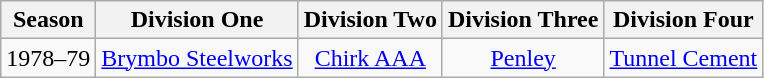<table class="wikitable" style="text-align: center">
<tr>
<th>Season</th>
<th>Division One</th>
<th>Division Two</th>
<th>Division Three</th>
<th>Division Four</th>
</tr>
<tr>
<td>1978–79</td>
<td><a href='#'>Brymbo Steelworks</a></td>
<td><a href='#'>Chirk AAA</a></td>
<td><a href='#'>Penley</a></td>
<td><a href='#'>Tunnel Cement</a></td>
</tr>
</table>
